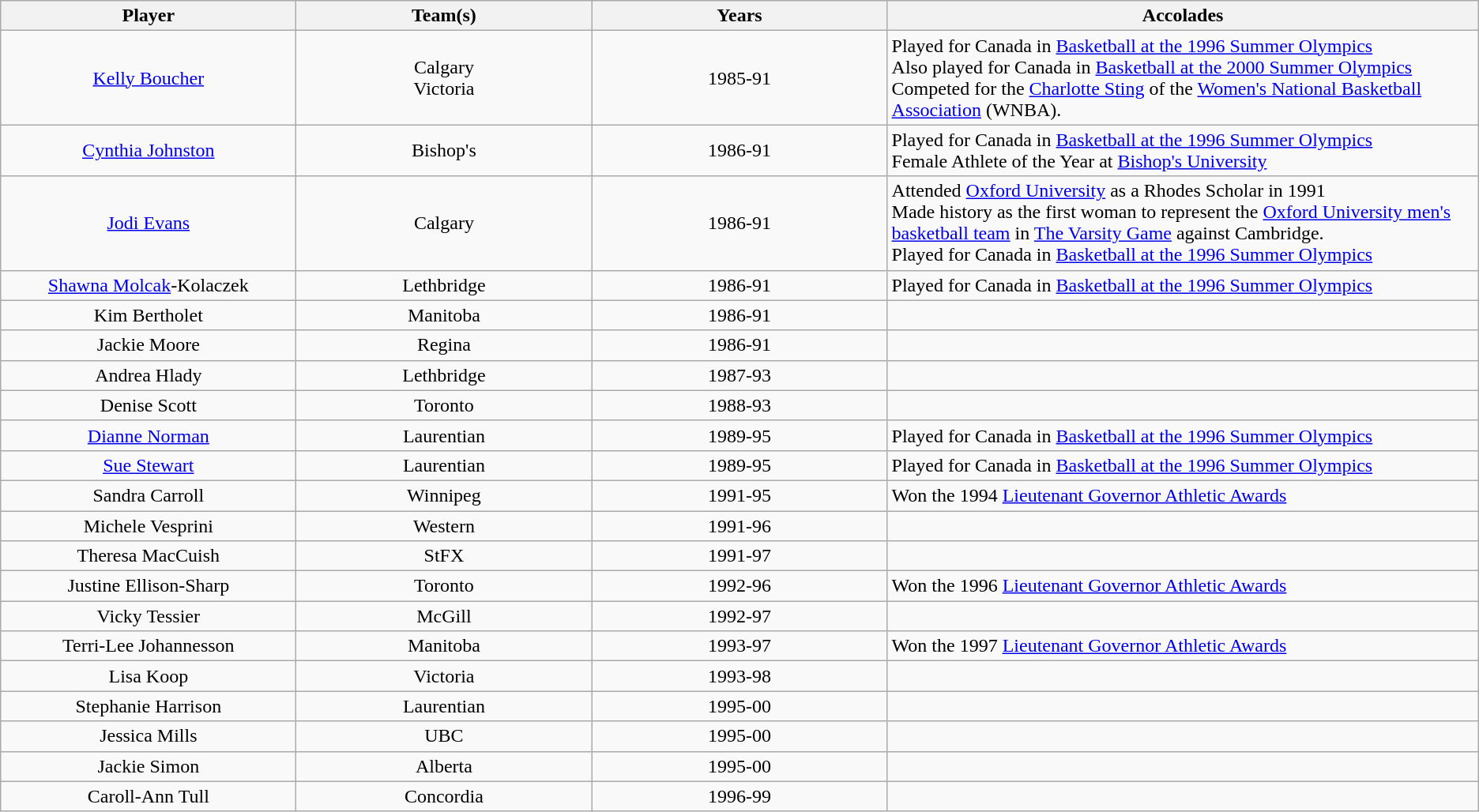<table class="wikitable" style="text-align:center">
<tr>
<th>Player</th>
<th style="width: 20%;">Team(s)</th>
<th style="width: 20%;">Years</th>
<th style="width: 40%;">Accolades</th>
</tr>
<tr>
<td><a href='#'>Kelly Boucher</a></td>
<td>Calgary<br>Victoria</td>
<td>1985-91</td>
<td style="text-align:left;">Played for Canada in <a href='#'>Basketball at the 1996 Summer Olympics</a><br>Also played for Canada in <a href='#'>Basketball at the 2000 Summer Olympics</a><br>Competed for the <a href='#'>Charlotte Sting</a> of the <a href='#'>Women's National Basketball Association</a> (WNBA).</td>
</tr>
<tr>
<td><a href='#'>Cynthia Johnston</a></td>
<td>Bishop's</td>
<td>1986-91</td>
<td style="text-align:left;">Played for Canada in <a href='#'>Basketball at the 1996 Summer Olympics</a><br>Female Athlete of the Year at <a href='#'>Bishop's University</a></td>
</tr>
<tr>
<td><a href='#'>Jodi Evans</a></td>
<td>Calgary</td>
<td>1986-91</td>
<td style="text-align:left;">Attended <a href='#'>Oxford University</a> as a Rhodes Scholar in 1991<br>Made history as the first woman to represent the <a href='#'>Oxford University men's basketball team</a> in <a href='#'>The Varsity Game</a> against Cambridge.<br>Played for Canada in <a href='#'>Basketball at the 1996 Summer Olympics</a></td>
</tr>
<tr>
<td><a href='#'>Shawna Molcak</a>-Kolaczek</td>
<td>Lethbridge</td>
<td>1986-91</td>
<td style="text-align:left;">Played for Canada in <a href='#'>Basketball at the 1996 Summer Olympics</a></td>
</tr>
<tr>
<td>Kim Bertholet</td>
<td>Manitoba</td>
<td>1986-91</td>
<td style="text-align:left;"></td>
</tr>
<tr>
<td>Jackie Moore</td>
<td>Regina</td>
<td>1986-91</td>
<td style="text-align:left;"></td>
</tr>
<tr>
<td>Andrea Hlady</td>
<td>Lethbridge</td>
<td>1987-93</td>
<td style="text-align:left;"></td>
</tr>
<tr>
<td>Denise Scott</td>
<td>Toronto</td>
<td>1988-93</td>
<td style="text-align:left;"></td>
</tr>
<tr>
<td><a href='#'>Dianne Norman</a></td>
<td>Laurentian</td>
<td>1989-95</td>
<td style="text-align:left;">Played for Canada in <a href='#'>Basketball at the 1996 Summer Olympics</a></td>
</tr>
<tr>
<td><a href='#'>Sue Stewart</a></td>
<td>Laurentian</td>
<td>1989-95</td>
<td style="text-align:left;">Played for Canada in <a href='#'>Basketball at the 1996 Summer Olympics</a></td>
</tr>
<tr>
<td>Sandra Carroll</td>
<td>Winnipeg</td>
<td>1991-95</td>
<td style="text-align:left;">Won the 1994 <a href='#'>Lieutenant Governor Athletic Awards</a></td>
</tr>
<tr>
<td>Michele Vesprini</td>
<td>Western</td>
<td>1991-96</td>
<td style="text-align:left;"></td>
</tr>
<tr>
<td>Theresa MacCuish</td>
<td>StFX</td>
<td>1991-97</td>
<td style="text-align:left;"></td>
</tr>
<tr>
<td>Justine Ellison-Sharp</td>
<td>Toronto</td>
<td>1992-96</td>
<td style="text-align:left;">Won the 1996 <a href='#'>Lieutenant Governor Athletic Awards</a></td>
</tr>
<tr>
<td>Vicky Tessier</td>
<td>McGill</td>
<td>1992-97</td>
<td style="text-align:left;"></td>
</tr>
<tr>
<td>Terri-Lee Johannesson</td>
<td>Manitoba</td>
<td>1993-97</td>
<td style="text-align:left;">Won the 1997 <a href='#'>Lieutenant Governor Athletic Awards</a></td>
</tr>
<tr>
<td>Lisa Koop</td>
<td>Victoria</td>
<td>1993-98</td>
<td style="text-align:left;"></td>
</tr>
<tr>
<td>Stephanie Harrison</td>
<td>Laurentian</td>
<td>1995-00</td>
<td style="text-align:left;"></td>
</tr>
<tr>
<td>Jessica Mills</td>
<td>UBC</td>
<td>1995-00</td>
<td style="text-align:left;"></td>
</tr>
<tr>
<td>Jackie Simon</td>
<td>Alberta</td>
<td>1995-00</td>
<td style="text-align:left;"></td>
</tr>
<tr>
<td>Caroll-Ann Tull</td>
<td>Concordia</td>
<td>1996-99</td>
<td style="text-align:left;"></td>
</tr>
</table>
